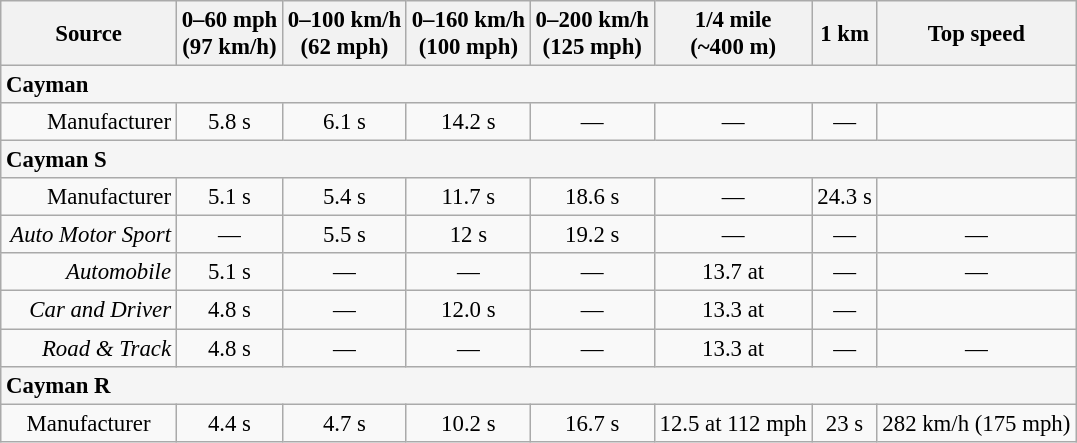<table class="wikitable" style="font-size:95%; text-align:center;">
<tr>
<th width=110>Source</th>
<th>0–60 mph<br>(97 km/h)</th>
<th>0–100 km/h<br>(62 mph)</th>
<th>0–160 km/h<br>(100 mph)</th>
<th>0–200 km/h<br>(125 mph)</th>
<th>1/4 mile<br>(~400 m)</th>
<th>1 km</th>
<th>Top speed</th>
</tr>
<tr>
<td colspan="8" style="text-align:left; background:whitesmoke;"><strong>Cayman</strong></td>
</tr>
<tr>
<td style="text-align:right;">Manufacturer</td>
<td>5.8 s</td>
<td>6.1 s</td>
<td>14.2 s</td>
<td>—</td>
<td>—</td>
<td>—</td>
<td></td>
</tr>
<tr>
<td colspan="8" style="text-align:left; background:whitesmoke;"><strong>Cayman S</strong></td>
</tr>
<tr>
<td style="text-align:right;">Manufacturer</td>
<td>5.1 s</td>
<td>5.4 s</td>
<td>11.7 s</td>
<td>18.6 s</td>
<td>—</td>
<td>24.3 s</td>
<td></td>
</tr>
<tr>
<td style="text-align:right;"><em>Auto Motor Sport</em></td>
<td>—</td>
<td>5.5 s</td>
<td>12 s</td>
<td>19.2 s</td>
<td>—</td>
<td>—</td>
<td>—</td>
</tr>
<tr>
<td style="text-align:right;"><em>Automobile</em></td>
<td>5.1 s</td>
<td>—</td>
<td>—</td>
<td>—</td>
<td>13.7 at </td>
<td>—</td>
<td>—</td>
</tr>
<tr>
<td style="text-align:right;"><em>Car and Driver</em></td>
<td>4.8 s</td>
<td>—</td>
<td>12.0 s</td>
<td>—</td>
<td>13.3 at </td>
<td>—</td>
<td></td>
</tr>
<tr>
<td style="text-align:right;"><em>Road & Track</em></td>
<td>4.8 s</td>
<td>—</td>
<td>—</td>
<td>—</td>
<td>13.3 at </td>
<td>—</td>
<td>—</td>
</tr>
<tr>
<td colspan="8" style="text-align:left; background:whitesmoke;"><strong>Cayman R</strong></td>
</tr>
<tr>
<td>Manufacturer</td>
<td>4.4 s</td>
<td>4.7 s</td>
<td>10.2 s</td>
<td>16.7 s</td>
<td>12.5 at 112 mph</td>
<td>23 s</td>
<td>282 km/h (175 mph)</td>
</tr>
</table>
